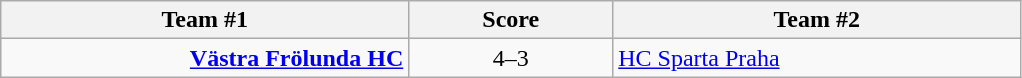<table class="wikitable" style="text-align: center;">
<tr>
<th width=22%>Team #1</th>
<th width=11%>Score</th>
<th width=22%>Team #2</th>
</tr>
<tr>
<td style="text-align: right;"><strong><a href='#'>Västra Frölunda HC</a></strong> </td>
<td>4–3</td>
<td style="text-align: left;"> <a href='#'>HC Sparta Praha</a></td>
</tr>
</table>
